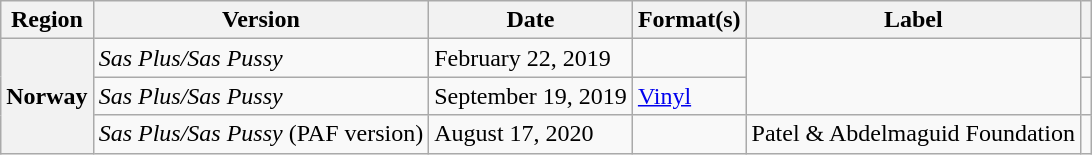<table class="wikitable plainrowheaders">
<tr>
<th scope="col">Region</th>
<th scope="col">Version</th>
<th scope="col">Date</th>
<th scope="col">Format(s)</th>
<th scope="col">Label</th>
<th scope="col"></th>
</tr>
<tr>
<th scope="row" rowspan="3">Norway</th>
<td><em>Sas Plus/Sas Pussy</em></td>
<td>February 22, 2019</td>
<td></td>
<td rowspan="2"></td>
<td style="text-align:center;"></td>
</tr>
<tr>
<td><em>Sas Plus/Sas Pussy</em></td>
<td>September 19, 2019</td>
<td><a href='#'>Vinyl</a></td>
<td style="text-align:center;"></td>
</tr>
<tr>
<td><em>Sas Plus/Sas Pussy</em> (PAF version)</td>
<td>August 17, 2020</td>
<td></td>
<td>Patel & Abdelmaguid Foundation</td>
<td style="text-align:center;"></td>
</tr>
</table>
